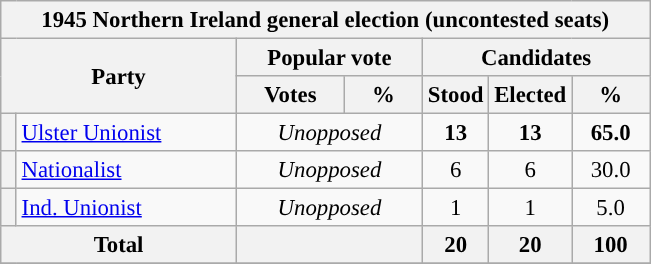<table class="wikitable" style="font-size:95%">
<tr>
<th colspan="16" style="background-color:#f2f2f2">1945 Northern Ireland general election (uncontested seats)</th>
</tr>
<tr style="vertical-align:center;">
<th style="width:150px;" "vertical-align:center;" rowspan="2" colspan="2">Party</th>
<th colspan="2" style="width: 30px">Popular vote</th>
<th colspan="3" style="width: 30px">Candidates</th>
</tr>
<tr>
<th style="width:65px;">Votes</th>
<th style="width:45px;">%</th>
<th>Stood</th>
<th>Elected</th>
<th style="width:45px;">%</th>
</tr>
<tr>
<th style="background-color: "></th>
<td><a href='#'>Ulster Unionist</a></td>
<td align="center" colspan="2"><em>Unopposed</em></td>
<td align="center"><strong>13</strong></td>
<td align="center"><strong>13</strong></td>
<td align="center"><strong>65.0</strong></td>
</tr>
<tr>
<th style="background-color: "></th>
<td><a href='#'>Nationalist</a></td>
<td align="center" colspan="2"><em>Unopposed</em></td>
<td align="center">6</td>
<td align="center">6</td>
<td align="center">30.0</td>
</tr>
<tr>
<th style="background-color: "></th>
<td><a href='#'>Ind. Unionist</a></td>
<td align="center" colspan="2"><em>Unopposed</em></td>
<td align="center">1</td>
<td align="center">1</td>
<td align="center">5.0</td>
</tr>
<tr>
<th style="width:150px;" "vertical-align:center;" colspan="2">Total</th>
<th align="center" colspan="2"></th>
<th align="center">20</th>
<th align="center">20</th>
<th align="center">100</th>
</tr>
<tr>
</tr>
</table>
